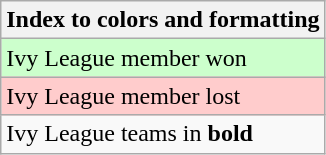<table class="wikitable">
<tr>
<th>Index to colors and formatting</th>
</tr>
<tr style="background:#cfc;">
<td>Ivy League member won</td>
</tr>
<tr style="background:#fcc;">
<td>Ivy League member lost</td>
</tr>
<tr>
<td>Ivy League teams in <strong>bold</strong></td>
</tr>
</table>
